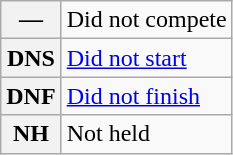<table class="wikitable">
<tr>
<th scope="row">—</th>
<td>Did not compete</td>
</tr>
<tr>
<th scope="row">DNS</th>
<td><a href='#'>Did not start</a></td>
</tr>
<tr>
<th scope="row">DNF</th>
<td><a href='#'>Did not finish</a></td>
</tr>
<tr>
<th scope="row">NH</th>
<td>Not held</td>
</tr>
</table>
